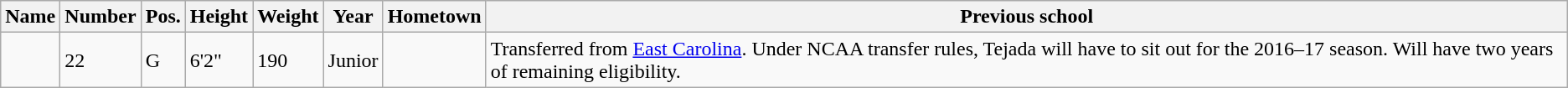<table class="wikitable sortable" border="1">
<tr>
<th>Name</th>
<th>Number</th>
<th>Pos.</th>
<th>Height</th>
<th>Weight</th>
<th>Year</th>
<th>Hometown</th>
<th class="unsortable">Previous school</th>
</tr>
<tr>
<td></td>
<td>22</td>
<td>G</td>
<td>6'2"</td>
<td>190</td>
<td>Junior</td>
<td></td>
<td>Transferred from <a href='#'>East Carolina</a>. Under NCAA transfer rules, Tejada will have to sit out for the 2016–17 season. Will have two years of remaining eligibility.</td>
</tr>
</table>
